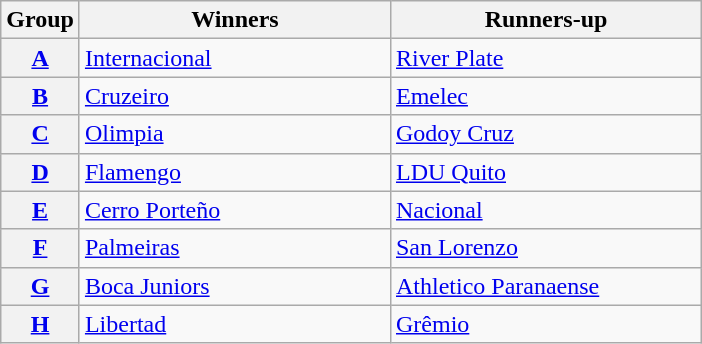<table class="wikitable">
<tr>
<th>Group</th>
<th width=200>Winners</th>
<th width=200>Runners-up</th>
</tr>
<tr>
<th><a href='#'>A</a></th>
<td> <a href='#'>Internacional</a></td>
<td> <a href='#'>River Plate</a></td>
</tr>
<tr>
<th><a href='#'>B</a></th>
<td> <a href='#'>Cruzeiro</a></td>
<td> <a href='#'>Emelec</a></td>
</tr>
<tr>
<th><a href='#'>C</a></th>
<td> <a href='#'>Olimpia</a></td>
<td> <a href='#'>Godoy Cruz</a></td>
</tr>
<tr>
<th><a href='#'>D</a></th>
<td> <a href='#'>Flamengo</a></td>
<td> <a href='#'>LDU Quito</a></td>
</tr>
<tr>
<th><a href='#'>E</a></th>
<td> <a href='#'>Cerro Porteño</a></td>
<td> <a href='#'>Nacional</a></td>
</tr>
<tr>
<th><a href='#'>F</a></th>
<td> <a href='#'>Palmeiras</a></td>
<td> <a href='#'>San Lorenzo</a></td>
</tr>
<tr>
<th><a href='#'>G</a></th>
<td> <a href='#'>Boca Juniors</a></td>
<td> <a href='#'>Athletico Paranaense</a></td>
</tr>
<tr>
<th><a href='#'>H</a></th>
<td> <a href='#'>Libertad</a></td>
<td> <a href='#'>Grêmio</a></td>
</tr>
</table>
